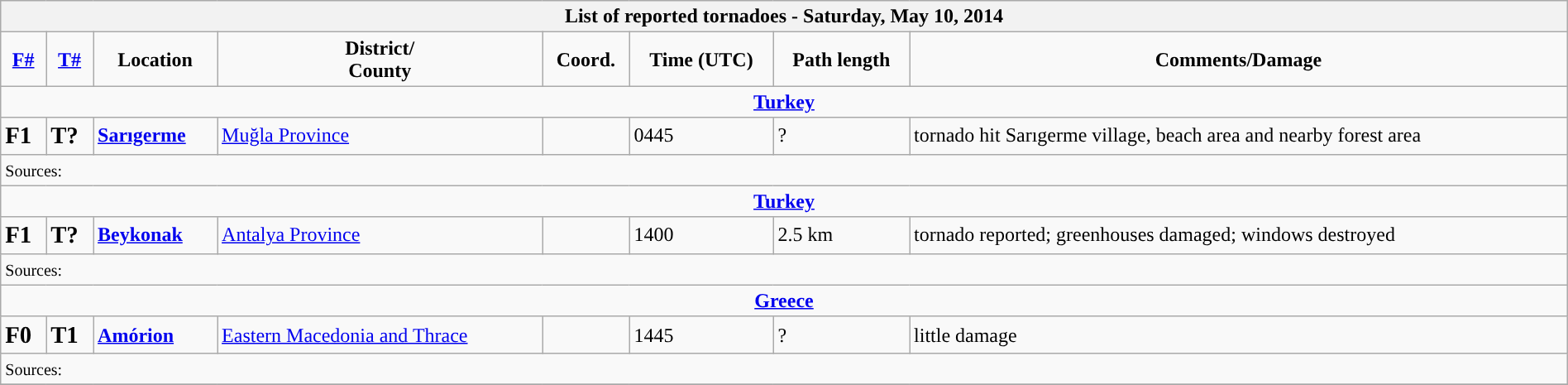<table class="wikitable collapsible" width="100%">
<tr>
<th colspan="8">List of reported tornadoes - Saturday, May 10, 2014</th>
</tr>
<tr>
<td style="text-align: center;"><strong><a href='#'>F#</a></strong></td>
<td style="text-align: center;"><strong><a href='#'>T#</a></strong></td>
<td style="text-align: center;"><strong>Location</strong></td>
<td style="text-align: center;"><strong>District/<br>County</strong></td>
<td style="text-align: center;"><strong>Coord.</strong></td>
<td style="text-align: center;"><strong>Time (UTC)</strong></td>
<td style="text-align: center;"><strong>Path length</strong></td>
<td style="text-align: center;"><strong>Comments/Damage</strong></td>
</tr>
<tr>
<td colspan="8" align=center><strong><a href='#'>Turkey</a></strong></td>
</tr>
<tr>
<td><big><strong>F1</strong></big></td>
<td><big><strong>T?</strong></big></td>
<td><strong><a href='#'>Sarıgerme</a></strong></td>
<td><a href='#'>Muğla Province</a></td>
<td></td>
<td>0445</td>
<td>?</td>
<td>tornado hit Sarıgerme village, beach area and nearby forest area</td>
</tr>
<tr>
<td colspan="8"><small>Sources:</small></td>
</tr>
<tr>
<td colspan="8" align=center><strong><a href='#'>Turkey</a></strong></td>
</tr>
<tr>
<td><big><strong>F1</strong></big></td>
<td><big><strong>T?</strong></big></td>
<td><strong><a href='#'>Beykonak</a></strong></td>
<td><a href='#'>Antalya Province</a></td>
<td></td>
<td>1400</td>
<td>2.5 km</td>
<td>tornado reported; greenhouses damaged; windows destroyed</td>
</tr>
<tr>
<td colspan="8"><small>Sources:</small></td>
</tr>
<tr>
<td colspan="8" align=center><strong><a href='#'>Greece</a></strong></td>
</tr>
<tr>
<td><big><strong>F0</strong></big></td>
<td><big><strong>T1</strong></big></td>
<td><strong><a href='#'>Amórion</a></strong></td>
<td><a href='#'>Eastern Macedonia and Thrace</a></td>
<td></td>
<td>1445</td>
<td>?</td>
<td>little damage</td>
</tr>
<tr>
<td colspan="8"><small>Sources:</small></td>
</tr>
<tr>
</tr>
</table>
